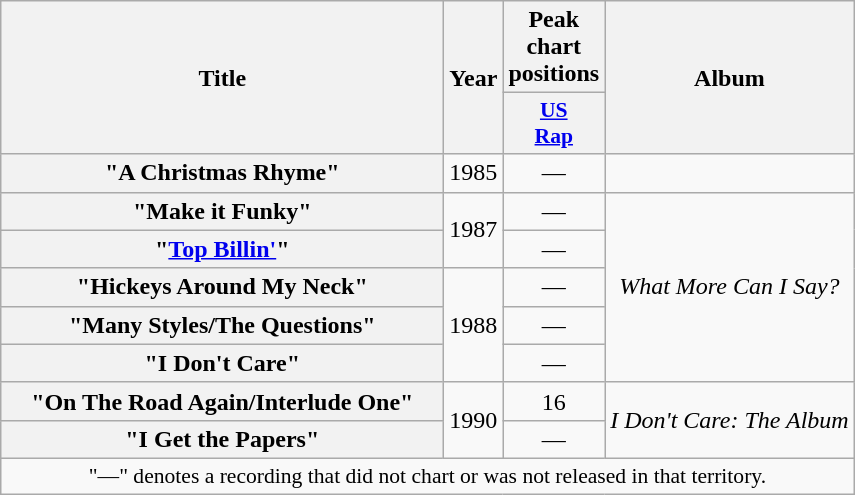<table class="wikitable plainrowheaders" style="text-align:center;" border="1">
<tr>
<th scope="col" rowspan="2" style="width:18em;">Title</th>
<th scope="col" rowspan="2">Year</th>
<th scope="col" colspan="1">Peak chart positions</th>
<th scope="col" rowspan="2">Album</th>
</tr>
<tr>
<th scope="col" style="width:3em;font-size:90%;"><a href='#'>US <br>Rap</a><br></th>
</tr>
<tr>
<th scope="row">"A Christmas Rhyme"</th>
<td>1985</td>
<td align="center">—</td>
<td></td>
</tr>
<tr>
<th scope="row">"Make it Funky"</th>
<td rowspan="2">1987</td>
<td align="center">—</td>
<td rowspan="5"><em>What More Can I Say?</em></td>
</tr>
<tr>
<th scope="row">"<a href='#'>Top Billin'</a>"</th>
<td align="center">—</td>
</tr>
<tr>
<th scope="row">"Hickeys Around My Neck"</th>
<td rowspan="3">1988</td>
<td align="center">—</td>
</tr>
<tr>
<th scope="row">"Many Styles/The Questions"</th>
<td align="center">—</td>
</tr>
<tr>
<th scope="row">"I Don't Care"</th>
<td align="center">—</td>
</tr>
<tr>
<th scope="row">"On The Road Again/Interlude One"</th>
<td rowspan="2">1990</td>
<td align="center">16</td>
<td rowspan="2"><em>I Don't Care: The Album</em></td>
</tr>
<tr>
<th scope="row">"I Get the Papers"</th>
<td align="center">—</td>
</tr>
<tr>
<td colspan="4" style="font-size:90%">"—" denotes a recording that did not chart or was not released in that territory.</td>
</tr>
</table>
